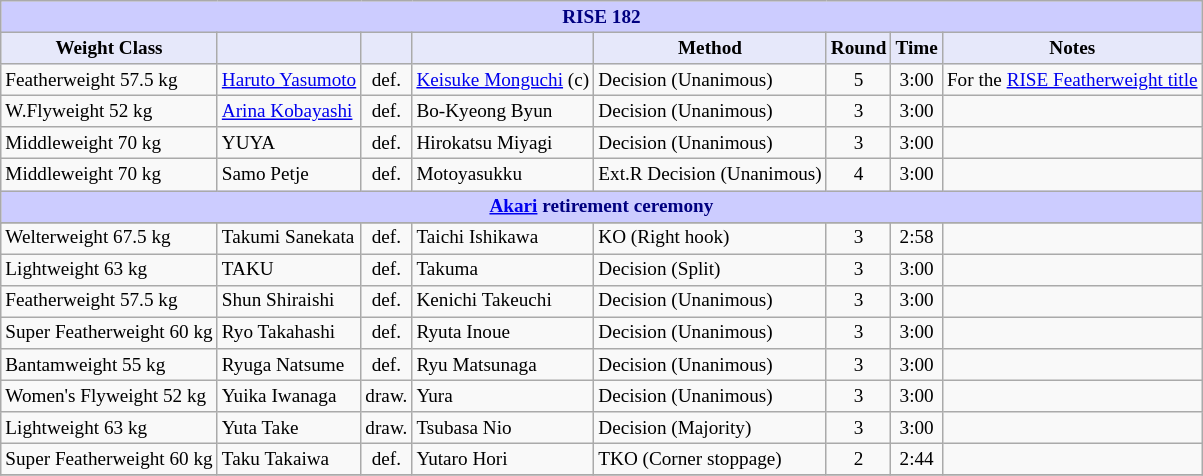<table class="wikitable" style="font-size: 80%;">
<tr>
<th colspan="8" style="background-color: #ccf; color: #000080; text-align: center;"><strong>RISE 182</strong></th>
</tr>
<tr>
<th colspan="1" style="background-color: #E6E8FA; color: #000000; text-align: center;">Weight Class</th>
<th colspan="1" style="background-color: #E6E8FA; color: #000000; text-align: center;"></th>
<th colspan="1" style="background-color: #E6E8FA; color: #000000; text-align: center;"></th>
<th colspan="1" style="background-color: #E6E8FA; color: #000000; text-align: center;"></th>
<th colspan="1" style="background-color: #E6E8FA; color: #000000; text-align: center;">Method</th>
<th colspan="1" style="background-color: #E6E8FA; color: #000000; text-align: center;">Round</th>
<th colspan="1" style="background-color: #E6E8FA; color: #000000; text-align: center;">Time</th>
<th colspan="1" style="background-color: #E6E8FA; color: #000000; text-align: center;">Notes</th>
</tr>
<tr>
<td>Featherweight 57.5 kg</td>
<td> <a href='#'>Haruto Yasumoto</a></td>
<td align="center">def.</td>
<td> <a href='#'>Keisuke Monguchi</a> (c)</td>
<td>Decision (Unanimous)</td>
<td align="center">5</td>
<td align="center">3:00</td>
<td>For the <a href='#'>RISE Featherweight title</a></td>
</tr>
<tr>
<td>W.Flyweight 52 kg</td>
<td> <a href='#'>Arina Kobayashi</a></td>
<td align="center">def.</td>
<td> Bo-Kyeong Byun</td>
<td>Decision (Unanimous)</td>
<td align="center">3</td>
<td align="center">3:00</td>
<td></td>
</tr>
<tr>
<td>Middleweight 70 kg</td>
<td> YUYA</td>
<td align="center">def.</td>
<td> Hirokatsu Miyagi</td>
<td>Decision (Unanimous)</td>
<td align="center">3</td>
<td align="center">3:00</td>
<td></td>
</tr>
<tr>
<td>Middleweight 70 kg</td>
<td> Samo Petje</td>
<td align="center">def.</td>
<td> Motoyasukku</td>
<td>Ext.R Decision (Unanimous)</td>
<td align="center">4</td>
<td align="center">3:00</td>
<td></td>
</tr>
<tr>
<th colspan="8" style="background-color: #ccf; color: #000080; text-align: center;"><strong><a href='#'>Akari</a> retirement ceremony</strong></th>
</tr>
<tr>
</tr>
<tr>
<td>Welterweight 67.5 kg</td>
<td> Takumi Sanekata</td>
<td align="center">def.</td>
<td> Taichi Ishikawa</td>
<td>KO (Right hook)</td>
<td align="center">3</td>
<td align="center">2:58</td>
<td></td>
</tr>
<tr>
<td>Lightweight 63 kg</td>
<td> TAKU</td>
<td align="center">def.</td>
<td> Takuma</td>
<td>Decision (Split)</td>
<td align="center">3</td>
<td align="center">3:00</td>
<td></td>
</tr>
<tr>
<td>Featherweight 57.5 kg</td>
<td> Shun Shiraishi</td>
<td align="center">def.</td>
<td> Kenichi Takeuchi</td>
<td>Decision (Unanimous)</td>
<td align="center">3</td>
<td align="center">3:00</td>
<td></td>
</tr>
<tr>
<td>Super Featherweight 60 kg</td>
<td> Ryo Takahashi</td>
<td align="center">def.</td>
<td> Ryuta Inoue</td>
<td>Decision (Unanimous)</td>
<td align="center">3</td>
<td align="center">3:00</td>
<td></td>
</tr>
<tr>
<td>Bantamweight 55 kg</td>
<td> Ryuga Natsume</td>
<td align="center">def.</td>
<td> Ryu Matsunaga</td>
<td>Decision (Unanimous)</td>
<td align="center">3</td>
<td align="center">3:00</td>
<td></td>
</tr>
<tr>
<td>Women's Flyweight 52 kg</td>
<td> Yuika Iwanaga</td>
<td align="center">draw.</td>
<td> Yura</td>
<td>Decision (Unanimous)</td>
<td align="center">3</td>
<td align="center">3:00</td>
<td></td>
</tr>
<tr>
<td>Lightweight 63 kg</td>
<td> Yuta Take</td>
<td align="center">draw.</td>
<td> Tsubasa Nio</td>
<td>Decision (Majority)</td>
<td align="center">3</td>
<td align="center">3:00</td>
<td></td>
</tr>
<tr>
<td>Super Featherweight 60 kg</td>
<td> Taku Takaiwa</td>
<td align="center">def.</td>
<td> Yutaro Hori</td>
<td>TKO (Corner stoppage)</td>
<td align="center">2</td>
<td align="center">2:44</td>
<td></td>
</tr>
<tr>
</tr>
</table>
